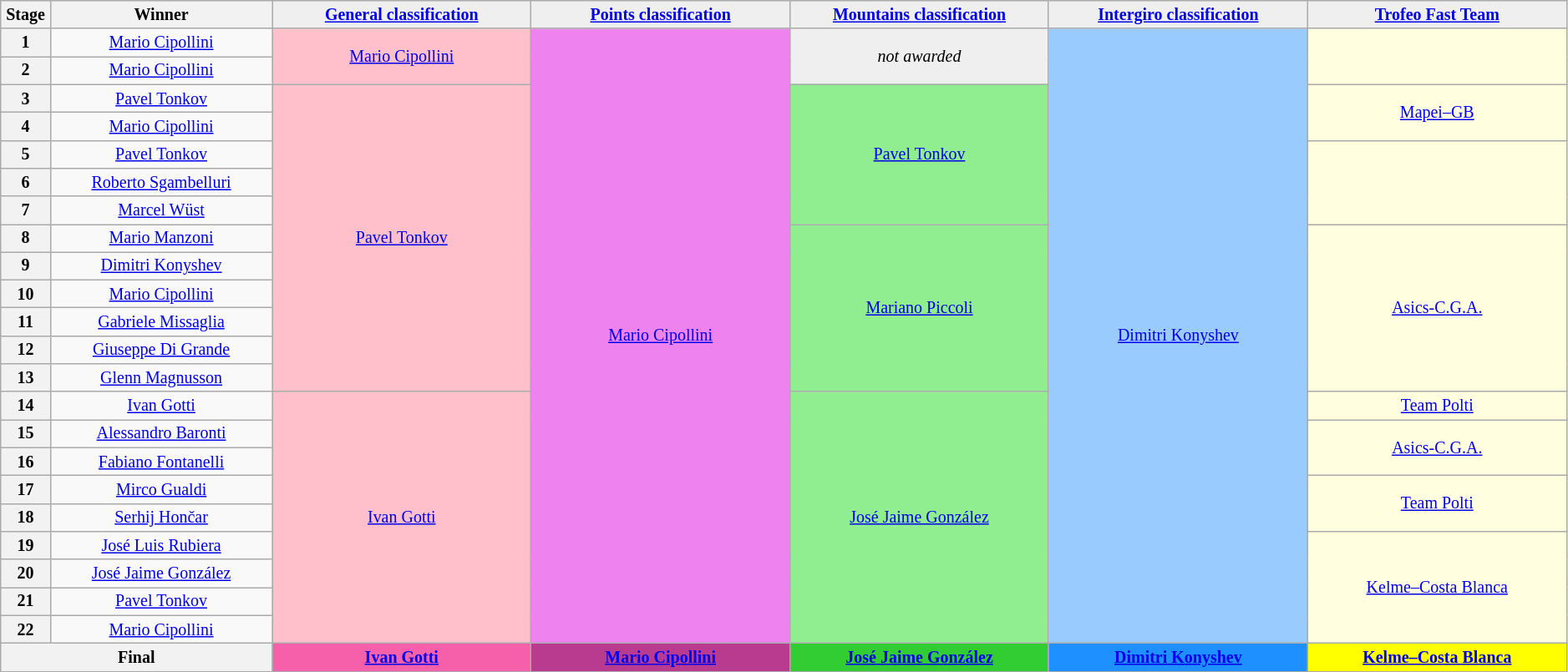<table class="wikitable" style="text-align: center; font-size:smaller;">
<tr style="background:#efefef;">
<th style="width:1%;">Stage</th>
<th style="width:12%;">Winner</th>
<th style="background:#efefef; width:14%;"><a href='#'>General classification</a><br></th>
<th style="background:#efefef; width:14%;"><a href='#'>Points classification</a><br></th>
<th style="background:#efefef; width:14%;"><a href='#'>Mountains classification</a><br></th>
<th style="background:#efefef; width:14%;"><a href='#'>Intergiro classification</a><br></th>
<th style="background:#efefef; width:14%;"><a href='#'>Trofeo Fast Team</a></th>
</tr>
<tr>
<th>1</th>
<td><a href='#'>Mario Cipollini</a></td>
<td style="background:pink;" rowspan="2"><a href='#'>Mario Cipollini</a></td>
<td style="background:violet;" rowspan="22"><a href='#'>Mario Cipollini</a></td>
<td style="background:#EFEFEF;" rowspan="2"><em>not awarded</em></td>
<td style="background:#99CBFF;" rowspan="22"><a href='#'>Dimitri Konyshev</a></td>
<td style="background:lightyellow;" rowspan="2"></td>
</tr>
<tr>
<th>2</th>
<td><a href='#'>Mario Cipollini</a></td>
</tr>
<tr>
<th>3</th>
<td><a href='#'>Pavel Tonkov</a></td>
<td style="background:pink;" rowspan="11"><a href='#'>Pavel Tonkov</a></td>
<td style="background:lightgreen;" rowspan="5"><a href='#'>Pavel Tonkov</a></td>
<td style="background:lightyellow;" rowspan="2"><a href='#'>Mapei–GB</a></td>
</tr>
<tr>
<th>4</th>
<td><a href='#'>Mario Cipollini</a></td>
</tr>
<tr>
<th>5</th>
<td><a href='#'>Pavel Tonkov</a></td>
<td style="background:lightyellow;" rowspan="3"></td>
</tr>
<tr>
<th>6</th>
<td><a href='#'>Roberto Sgambelluri</a></td>
</tr>
<tr>
<th>7</th>
<td><a href='#'>Marcel Wüst</a></td>
</tr>
<tr>
<th>8</th>
<td><a href='#'>Mario Manzoni</a></td>
<td style="background:lightgreen;" rowspan="6"><a href='#'>Mariano Piccoli</a></td>
<td style="background:lightyellow;" rowspan="6"><a href='#'>Asics-C.G.A.</a></td>
</tr>
<tr>
<th>9</th>
<td><a href='#'>Dimitri Konyshev</a></td>
</tr>
<tr>
<th>10</th>
<td><a href='#'>Mario Cipollini</a></td>
</tr>
<tr>
<th>11</th>
<td><a href='#'>Gabriele Missaglia</a></td>
</tr>
<tr>
<th>12</th>
<td><a href='#'>Giuseppe Di Grande</a></td>
</tr>
<tr>
<th>13</th>
<td><a href='#'>Glenn Magnusson</a></td>
</tr>
<tr>
<th>14</th>
<td><a href='#'>Ivan Gotti</a></td>
<td style="background:pink;" rowspan="9"><a href='#'>Ivan Gotti</a></td>
<td style="background:lightgreen;" rowspan="9"><a href='#'>José Jaime González</a></td>
<td style="background:lightyellow;" rowspan="1"><a href='#'>Team Polti</a></td>
</tr>
<tr>
<th>15</th>
<td><a href='#'>Alessandro Baronti</a></td>
<td style="background:lightyellow;" rowspan="2"><a href='#'>Asics-C.G.A.</a></td>
</tr>
<tr>
<th>16</th>
<td><a href='#'>Fabiano Fontanelli</a></td>
</tr>
<tr>
<th>17</th>
<td><a href='#'>Mirco Gualdi</a></td>
<td style="background:lightyellow;" rowspan="2"><a href='#'>Team Polti</a></td>
</tr>
<tr>
<th>18</th>
<td><a href='#'>Serhij Hončar</a></td>
</tr>
<tr>
<th>19</th>
<td><a href='#'>José Luis Rubiera</a></td>
<td style="background:lightyellow;" rowspan="4"><a href='#'>Kelme–Costa Blanca</a></td>
</tr>
<tr>
<th>20</th>
<td><a href='#'>José Jaime González</a></td>
</tr>
<tr>
<th>21</th>
<td><a href='#'>Pavel Tonkov</a></td>
</tr>
<tr>
<th>22</th>
<td><a href='#'>Mario Cipollini</a></td>
</tr>
<tr>
<th colspan=2><strong>Final</strong></th>
<th style="background:#F660AB;"><a href='#'>Ivan Gotti</a></th>
<th style="background:#B93B8F;"><a href='#'>Mario Cipollini</a></th>
<th style="background:#32CD32;"><a href='#'>José Jaime González</a></th>
<th style="background:dodgerblue;"><a href='#'>Dimitri Konyshev</a></th>
<th style="background:yellow;"><a href='#'>Kelme–Costa Blanca</a></th>
</tr>
</table>
